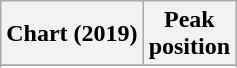<table class="wikitable sortable plainrowheaders" style="text-align:center;">
<tr>
<th scope="col">Chart (2019)</th>
<th scope="col">Peak<br>position</th>
</tr>
<tr>
</tr>
<tr>
</tr>
</table>
